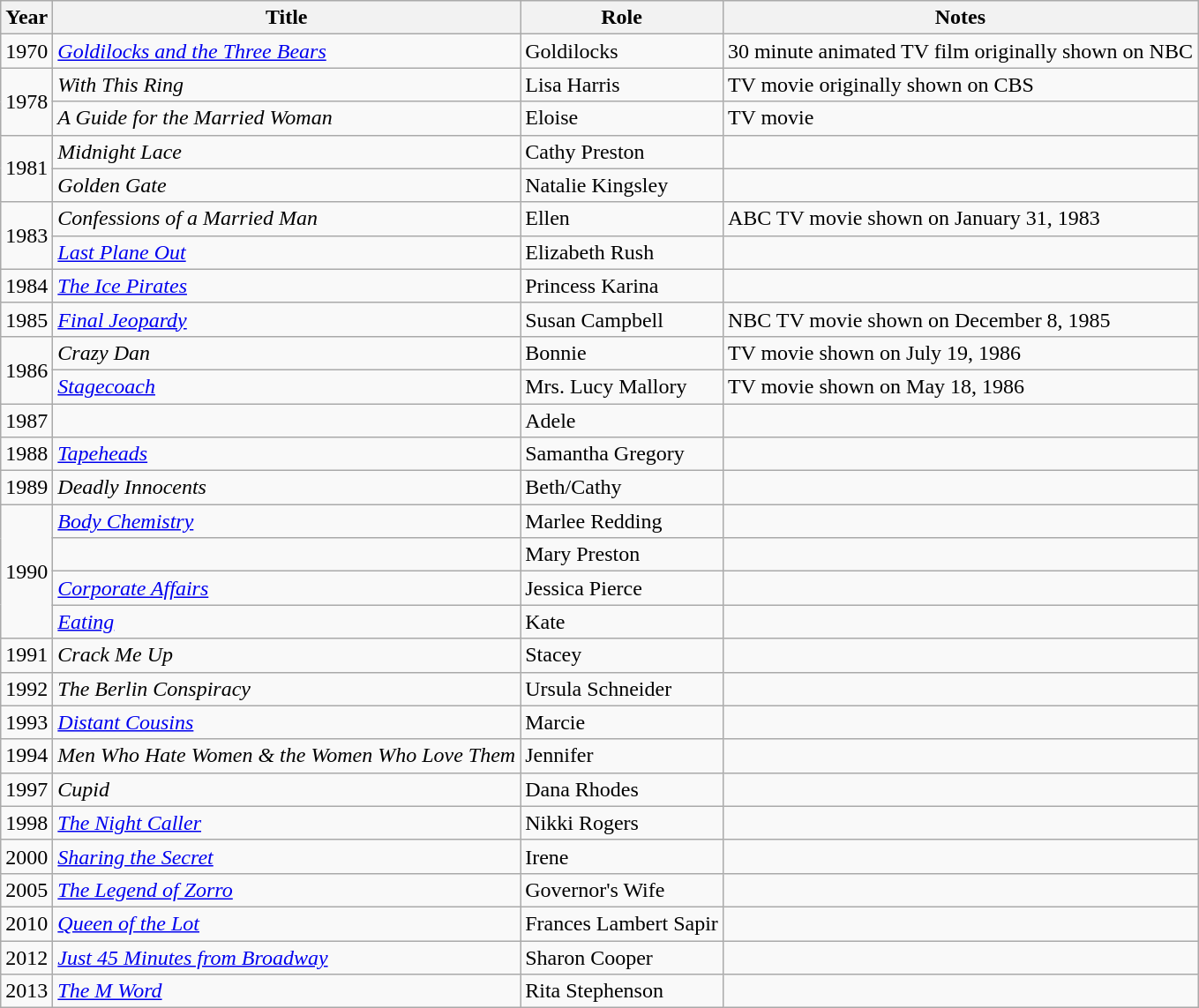<table class = "wikitable sortable">
<tr>
<th>Year</th>
<th>Title</th>
<th>Role</th>
<th class="unsortable">Notes</th>
</tr>
<tr>
<td>1970</td>
<td><em><a href='#'>Goldilocks and the Three Bears</a></em></td>
<td>Goldilocks</td>
<td>30 minute animated TV film originally shown on NBC</td>
</tr>
<tr>
<td rowspan="2">1978</td>
<td><em>With This Ring</em></td>
<td>Lisa Harris</td>
<td>TV movie originally shown on CBS</td>
</tr>
<tr>
<td><em>A Guide for the Married Woman</em></td>
<td>Eloise</td>
<td>TV movie</td>
</tr>
<tr>
<td rowspan="2">1981</td>
<td><em>Midnight Lace</em></td>
<td>Cathy Preston</td>
<td></td>
</tr>
<tr>
<td><em>Golden Gate</em></td>
<td>Natalie Kingsley</td>
<td></td>
</tr>
<tr>
<td rowspan="2">1983</td>
<td><em>Confessions of a Married Man</em></td>
<td>Ellen</td>
<td>ABC TV movie shown on January 31, 1983</td>
</tr>
<tr>
<td><em><a href='#'>Last Plane Out</a></em></td>
<td>Elizabeth Rush</td>
<td></td>
</tr>
<tr>
<td>1984</td>
<td><em><a href='#'>The Ice Pirates</a></em></td>
<td>Princess Karina</td>
<td></td>
</tr>
<tr>
<td>1985</td>
<td><em><a href='#'>Final Jeopardy</a></em></td>
<td>Susan Campbell</td>
<td>NBC TV movie shown on December 8, 1985</td>
</tr>
<tr>
<td rowspan="2">1986</td>
<td><em>Crazy Dan</em></td>
<td>Bonnie</td>
<td>TV movie shown on July 19, 1986</td>
</tr>
<tr>
<td><em><a href='#'>Stagecoach</a></em></td>
<td>Mrs. Lucy Mallory</td>
<td>TV movie shown on May 18, 1986</td>
</tr>
<tr>
<td>1987</td>
<td><em></em></td>
<td>Adele</td>
<td></td>
</tr>
<tr>
<td>1988</td>
<td><em><a href='#'>Tapeheads</a></em></td>
<td>Samantha Gregory</td>
<td></td>
</tr>
<tr>
<td>1989</td>
<td><em>Deadly Innocents</em></td>
<td>Beth/Cathy</td>
<td></td>
</tr>
<tr>
<td rowspan="4">1990</td>
<td><em><a href='#'>Body Chemistry</a></em></td>
<td>Marlee Redding</td>
<td></td>
</tr>
<tr>
<td><em></em></td>
<td>Mary Preston</td>
<td></td>
</tr>
<tr>
<td><em><a href='#'>Corporate Affairs</a></em></td>
<td>Jessica Pierce</td>
<td></td>
</tr>
<tr>
<td><em><a href='#'>Eating</a></em></td>
<td>Kate</td>
<td></td>
</tr>
<tr>
<td>1991</td>
<td><em>Crack Me Up</em></td>
<td>Stacey</td>
<td></td>
</tr>
<tr>
<td>1992</td>
<td><em>The Berlin Conspiracy</em></td>
<td>Ursula Schneider</td>
<td></td>
</tr>
<tr>
<td>1993</td>
<td><em><a href='#'>Distant Cousins</a></em></td>
<td>Marcie</td>
<td></td>
</tr>
<tr>
<td>1994</td>
<td><em>Men Who Hate Women & the Women Who Love Them</em></td>
<td>Jennifer</td>
<td></td>
</tr>
<tr>
<td>1997</td>
<td><em>Cupid</em></td>
<td>Dana Rhodes</td>
<td></td>
</tr>
<tr>
<td>1998</td>
<td><em><a href='#'>The Night Caller</a></em></td>
<td>Nikki Rogers</td>
<td></td>
</tr>
<tr>
<td>2000</td>
<td><em><a href='#'>Sharing the Secret</a></em></td>
<td>Irene</td>
<td></td>
</tr>
<tr>
<td>2005</td>
<td><em><a href='#'>The Legend of Zorro</a></em></td>
<td>Governor's Wife</td>
<td></td>
</tr>
<tr>
<td>2010</td>
<td><em><a href='#'>Queen of the Lot</a></em></td>
<td>Frances Lambert Sapir</td>
<td></td>
</tr>
<tr>
<td>2012</td>
<td><em><a href='#'>Just 45 Minutes from Broadway</a></em></td>
<td>Sharon Cooper</td>
<td></td>
</tr>
<tr>
<td>2013</td>
<td><em><a href='#'>The M Word</a></em></td>
<td>Rita Stephenson</td>
<td></td>
</tr>
</table>
